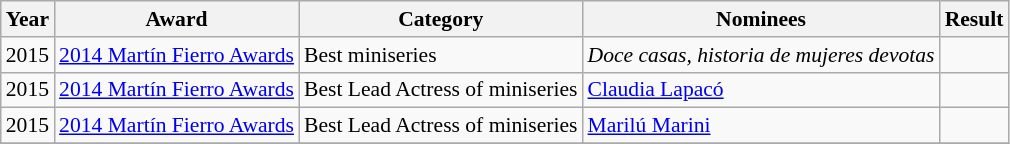<table class="wikitable" style="font-size: 90%;">
<tr>
<th>Year</th>
<th>Award</th>
<th>Category</th>
<th>Nominees</th>
<th>Result</th>
</tr>
<tr>
<td>2015</td>
<td><a href='#'>2014 Martín Fierro Awards</a></td>
<td>Best miniseries</td>
<td><em>Doce casas, historia de mujeres devotas</em></td>
<td></td>
</tr>
<tr>
<td>2015</td>
<td><a href='#'>2014 Martín Fierro Awards</a></td>
<td>Best Lead Actress of miniseries</td>
<td><a href='#'>Claudia Lapacó</a></td>
<td></td>
</tr>
<tr>
<td>2015</td>
<td><a href='#'>2014 Martín Fierro Awards</a></td>
<td>Best Lead Actress of miniseries</td>
<td><a href='#'>Marilú Marini</a></td>
<td></td>
</tr>
<tr>
</tr>
</table>
